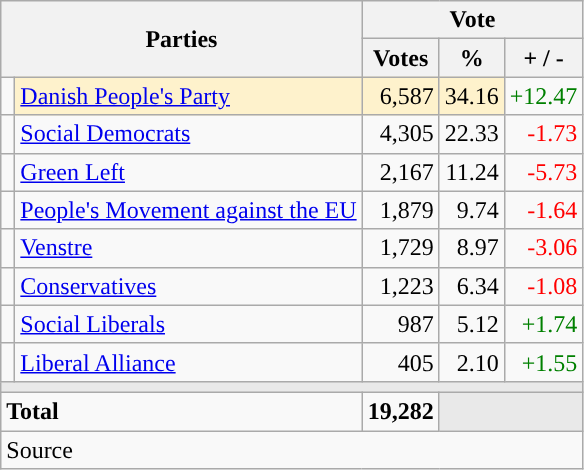<table class="wikitable" style="text-align:right;">
<tr>
<th style="text-align:centre;" rowspan="2" colspan="2" width="225">Parties</th>
<th colspan="3">Vote</th>
</tr>
<tr>
<th width="15">Votes</th>
<th width="15">%</th>
<th width="15">+ / -</th>
</tr>
<tr>
<td width="2" style="color:inherit;background:"></td>
<td bgcolor=#fef2cc   align="left"><a href='#'>Danish People's Party</a></td>
<td bgcolor=#fef2cc>6,587</td>
<td bgcolor=#fef2cc>34.16</td>
<td style=color:green;>+12.47</td>
</tr>
<tr>
<td width="2" style="color:inherit;background:"></td>
<td align="left"><a href='#'>Social Democrats</a></td>
<td>4,305</td>
<td>22.33</td>
<td style=color:red;>-1.73</td>
</tr>
<tr>
<td width="2" style="color:inherit;background:"></td>
<td align="left"><a href='#'>Green Left</a></td>
<td>2,167</td>
<td>11.24</td>
<td style=color:red;>-5.73</td>
</tr>
<tr>
<td width="2" style="color:inherit;background:"></td>
<td align="left"><a href='#'>People's Movement against the EU</a></td>
<td>1,879</td>
<td>9.74</td>
<td style=color:red;>-1.64</td>
</tr>
<tr>
<td width="2" style="color:inherit;background:"></td>
<td align="left"><a href='#'>Venstre</a></td>
<td>1,729</td>
<td>8.97</td>
<td style=color:red;>-3.06</td>
</tr>
<tr>
<td width="2" style="color:inherit;background:"></td>
<td align="left"><a href='#'>Conservatives</a></td>
<td>1,223</td>
<td>6.34</td>
<td style=color:red;>-1.08</td>
</tr>
<tr>
<td width="2" style="color:inherit;background:"></td>
<td align="left"><a href='#'>Social Liberals</a></td>
<td>987</td>
<td>5.12</td>
<td style=color:green;>+1.74</td>
</tr>
<tr>
<td width="2" style="color:inherit;background:"></td>
<td align="left"><a href='#'>Liberal Alliance</a></td>
<td>405</td>
<td>2.10</td>
<td style=color:green;>+1.55</td>
</tr>
<tr>
<td colspan="7" bgcolor="#E9E9E9"></td>
</tr>
<tr>
<td align="left" colspan="2"><strong>Total</strong></td>
<td><strong>19,282</strong></td>
<td bgcolor="#E9E9E9" colspan="2"></td>
</tr>
<tr>
<td align="left" colspan="6">Source</td>
</tr>
</table>
